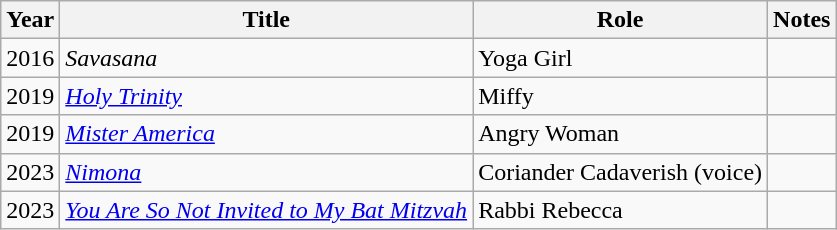<table class="wikitable sortable">
<tr>
<th>Year</th>
<th>Title</th>
<th>Role</th>
<th class="unsortable">Notes</th>
</tr>
<tr>
<td>2016</td>
<td><em>Savasana</em></td>
<td>Yoga Girl</td>
<td></td>
</tr>
<tr>
<td>2019</td>
<td><em><a href='#'>Holy Trinity</a></em></td>
<td>Miffy</td>
<td></td>
</tr>
<tr>
<td>2019</td>
<td><em><a href='#'>Mister America</a></em></td>
<td>Angry Woman</td>
<td></td>
</tr>
<tr>
<td>2023</td>
<td><em><a href='#'>Nimona</a></em></td>
<td>Coriander Cadaverish (voice)</td>
<td></td>
</tr>
<tr>
<td>2023</td>
<td><em><a href='#'>You Are So Not Invited to My Bat Mitzvah</a></em></td>
<td>Rabbi Rebecca</td>
<td></td>
</tr>
</table>
